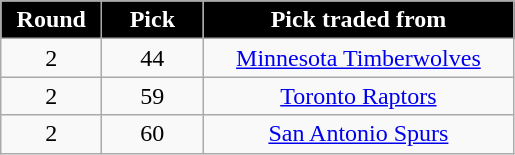<table class="wikitable sortable sortable" style="text-align: center;">
<tr>
<th style="background:black; color:white" width="60px">Round</th>
<th style="background:black; color:white" width="60px">Pick</th>
<th style="background:black; color:white" width="200px">Pick traded from</th>
</tr>
<tr>
<td>2</td>
<td>44</td>
<td><a href='#'>Minnesota Timberwolves</a></td>
</tr>
<tr>
<td>2</td>
<td>59</td>
<td><a href='#'>Toronto Raptors</a></td>
</tr>
<tr>
<td>2</td>
<td>60</td>
<td><a href='#'>San Antonio Spurs</a></td>
</tr>
</table>
